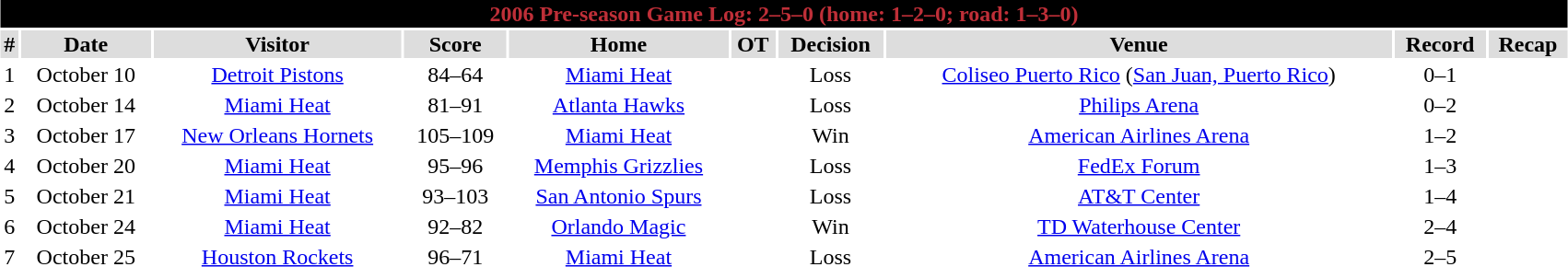<table class="toccolours collapsible" width=90% style="clear:both; margin:1.5em auto; text-align:center">
<tr>
<th colspan=11 style="background:black; color: #BF2F38;">2006 Pre-season Game Log: 2–5–0 (home: 1–2–0; road: 1–3–0)</th>
</tr>
<tr align="center" bgcolor="#dddddd">
<td><strong>#</strong></td>
<td><strong>Date</strong></td>
<td><strong>Visitor</strong></td>
<td><strong>Score</strong></td>
<td><strong>Home</strong></td>
<td><strong>OT</strong></td>
<td><strong>Decision</strong></td>
<td><strong>Venue</strong></td>
<td><strong>Record</strong></td>
<td><strong>Recap</strong></td>
</tr>
<tr align="center">
<td>1</td>
<td>October 10</td>
<td><a href='#'>Detroit Pistons</a></td>
<td>84–64</td>
<td><a href='#'>Miami Heat</a></td>
<td></td>
<td>Loss</td>
<td><a href='#'>Coliseo Puerto Rico</a> (<a href='#'>San Juan, Puerto Rico</a>)</td>
<td>0–1</td>
<td></td>
</tr>
<tr align="center">
<td>2</td>
<td>October 14</td>
<td><a href='#'>Miami Heat</a></td>
<td>81–91</td>
<td><a href='#'>Atlanta Hawks</a></td>
<td></td>
<td>Loss</td>
<td><a href='#'>Philips Arena</a></td>
<td>0–2</td>
<td></td>
</tr>
<tr align="center">
<td>3</td>
<td>October 17</td>
<td><a href='#'>New Orleans Hornets</a></td>
<td>105–109</td>
<td><a href='#'>Miami Heat</a></td>
<td></td>
<td>Win</td>
<td><a href='#'>American Airlines Arena</a></td>
<td>1–2</td>
<td></td>
</tr>
<tr align="center">
<td>4</td>
<td>October 20</td>
<td><a href='#'>Miami Heat</a></td>
<td>95–96</td>
<td><a href='#'>Memphis Grizzlies</a></td>
<td></td>
<td>Loss</td>
<td><a href='#'>FedEx Forum</a></td>
<td>1–3</td>
<td></td>
</tr>
<tr align="center">
<td>5</td>
<td>October 21</td>
<td><a href='#'>Miami Heat</a></td>
<td>93–103</td>
<td><a href='#'>San Antonio Spurs</a></td>
<td></td>
<td>Loss</td>
<td><a href='#'>AT&T Center</a></td>
<td>1–4</td>
<td></td>
</tr>
<tr align="center">
<td>6</td>
<td>October 24</td>
<td><a href='#'>Miami Heat</a></td>
<td>92–82</td>
<td><a href='#'>Orlando Magic</a></td>
<td></td>
<td>Win</td>
<td><a href='#'>TD Waterhouse Center</a></td>
<td>2–4</td>
<td></td>
</tr>
<tr align="center">
<td>7</td>
<td>October 25</td>
<td><a href='#'>Houston Rockets</a></td>
<td>96–71</td>
<td><a href='#'>Miami Heat</a></td>
<td></td>
<td>Loss</td>
<td><a href='#'>American Airlines Arena</a></td>
<td>2–5</td>
<td></td>
</tr>
</table>
